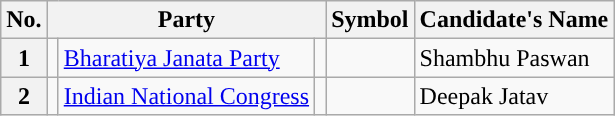<table class="wikitable sortable">
<tr>
<th>No.</th>
<th colspan="3">Party</th>
<th>Symbol</th>
<th>Candidate's Name</th>
</tr>
<tr>
<th>1</th>
<td style="background:"></td>
<td><a href='#'>Bharatiya Janata Party</a></td>
<td></td>
<td></td>
<td>Shambhu Paswan</td>
</tr>
<tr>
<th>2</th>
<td style="background:"></td>
<td><a href='#'>Indian National Congress</a></td>
<td></td>
<td></td>
<td>Deepak Jatav</td>
</tr>
</table>
